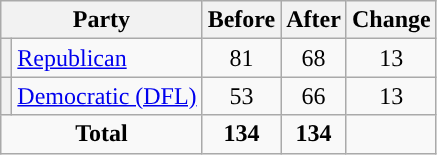<table class="wikitable" style="text-align:center;">
<tr>
<th colspan="2">Party</th>
<th>Before</th>
<th>After</th>
<th>Change</th>
</tr>
<tr>
<th style="background-color:"></th>
<td style="text-align:left;"><a href='#'>Republican</a></td>
<td>81</td>
<td>68</td>
<td> 13</td>
</tr>
<tr>
<th style="background-color:"></th>
<td style="text-align:left;"><a href='#'>Democratic (DFL)</a></td>
<td>53</td>
<td>66</td>
<td> 13</td>
</tr>
<tr>
<td colspan="2"><strong>Total</strong></td>
<td><strong>134</strong></td>
<td><strong>134</strong></td>
<td></td>
</tr>
</table>
